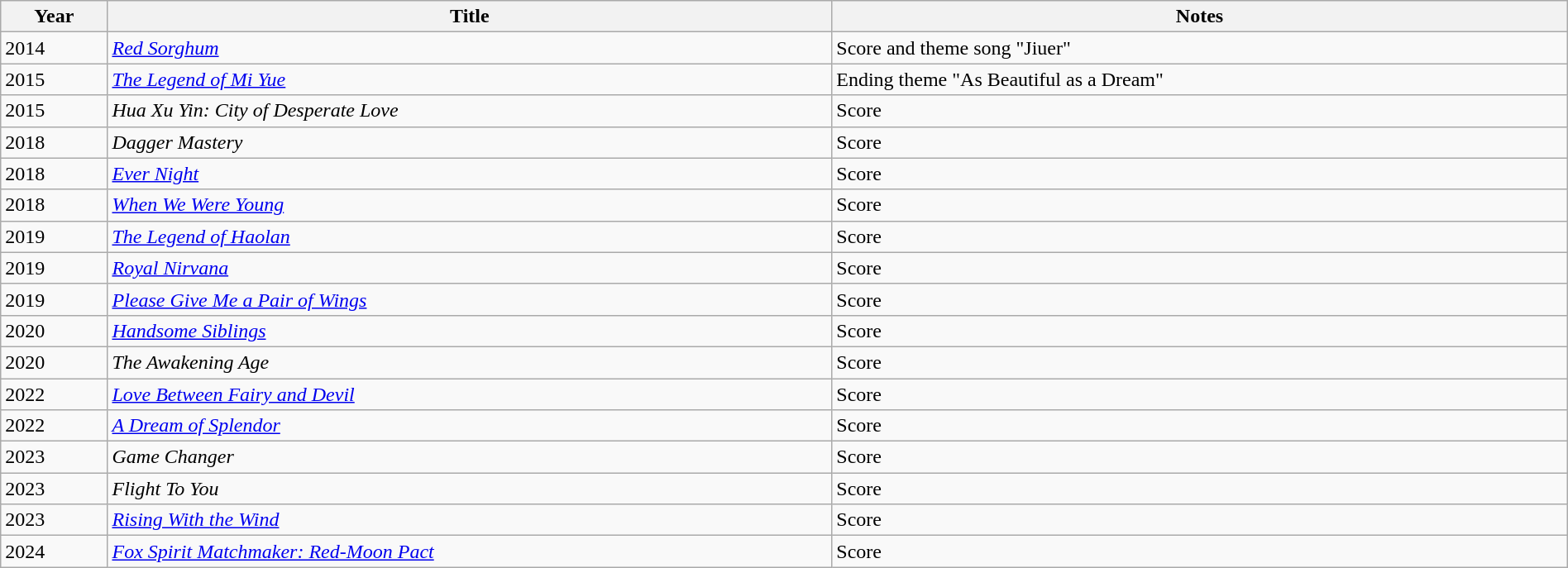<table class="wikitable sortable" width="100%">
<tr>
<th>Year</th>
<th>Title</th>
<th>Notes</th>
</tr>
<tr>
<td>2014</td>
<td><em><a href='#'>Red Sorghum</a></em></td>
<td>Score and theme song "Jiuer"</td>
</tr>
<tr>
<td>2015</td>
<td><em><a href='#'>The Legend of Mi Yue</a></em></td>
<td>Ending theme "As Beautiful as a Dream"</td>
</tr>
<tr>
<td>2015</td>
<td><em>Hua Xu Yin: City of Desperate Love</em></td>
<td>Score</td>
</tr>
<tr>
<td>2018</td>
<td><em>Dagger Mastery</em></td>
<td>Score</td>
</tr>
<tr>
<td>2018</td>
<td><em><a href='#'>Ever Night</a></em></td>
<td>Score</td>
</tr>
<tr>
<td>2018</td>
<td><em><a href='#'>When We Were Young</a></em></td>
<td>Score</td>
</tr>
<tr>
<td>2019</td>
<td><em><a href='#'>The Legend of Haolan</a></em></td>
<td>Score</td>
</tr>
<tr>
<td>2019</td>
<td><em><a href='#'>Royal Nirvana</a></em></td>
<td>Score</td>
</tr>
<tr>
<td>2019</td>
<td><em><a href='#'>Please Give Me a Pair of Wings</a></em></td>
<td>Score</td>
</tr>
<tr>
<td>2020</td>
<td><em><a href='#'>Handsome Siblings</a></em></td>
<td>Score</td>
</tr>
<tr>
<td>2020</td>
<td><em>The Awakening Age</em></td>
<td>Score</td>
</tr>
<tr>
<td>2022</td>
<td><em><a href='#'>Love Between Fairy and Devil</a></em></td>
<td>Score</td>
</tr>
<tr>
<td>2022</td>
<td><em><a href='#'>A Dream of Splendor</a></em></td>
<td>Score</td>
</tr>
<tr>
<td>2023</td>
<td><em>Game Changer</em></td>
<td>Score</td>
</tr>
<tr>
<td>2023</td>
<td><em>Flight To You</em></td>
<td>Score</td>
</tr>
<tr>
<td>2023</td>
<td><em><a href='#'>Rising With the Wind</a></em></td>
<td>Score</td>
</tr>
<tr>
<td>2024</td>
<td><em><a href='#'>Fox Spirit Matchmaker: Red-Moon Pact</a></em></td>
<td>Score</td>
</tr>
</table>
